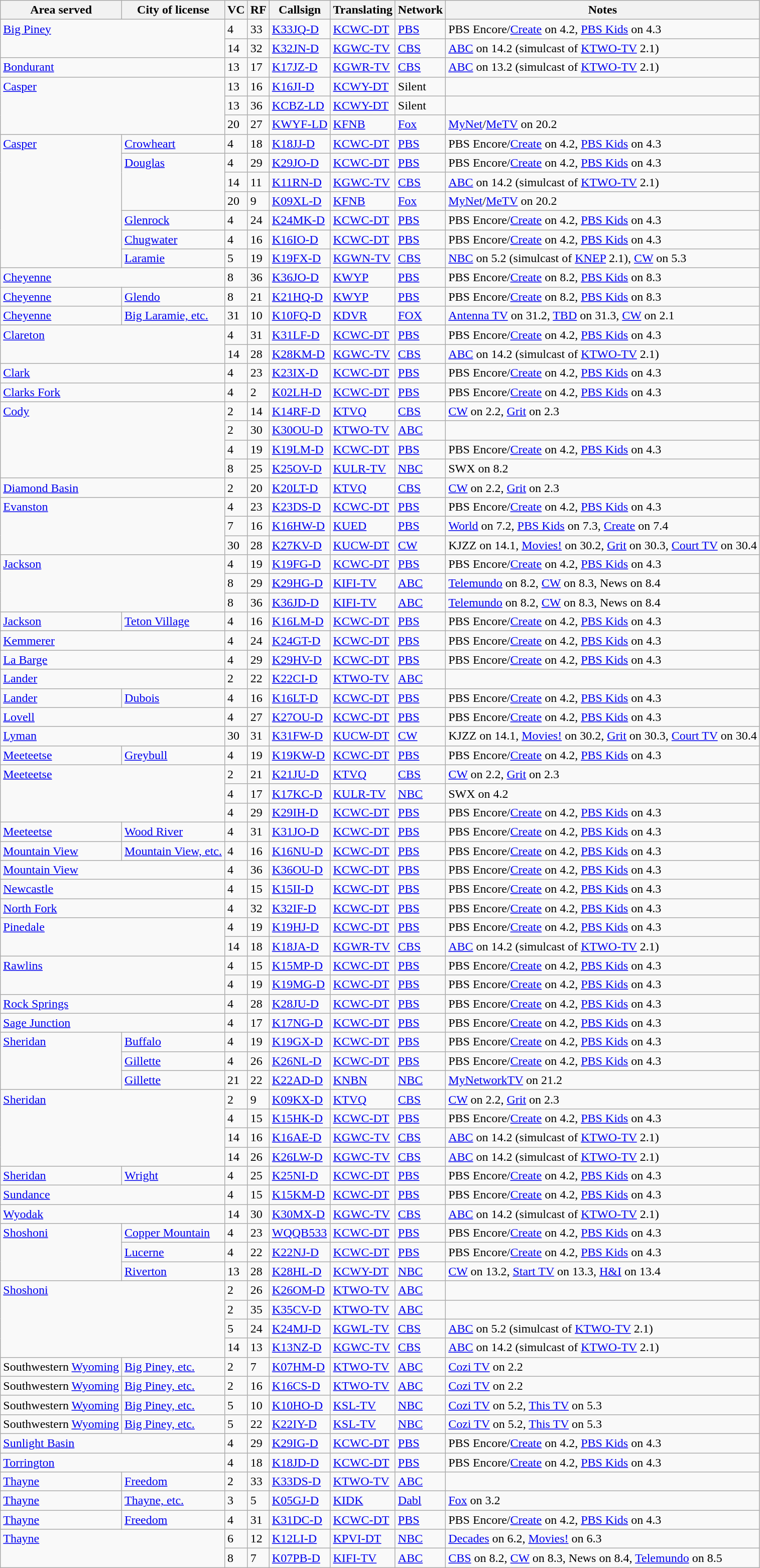<table class="sortable wikitable" style="margin: 1em 1em 1em 0; background: #f9f9f9; border: 1px #aaa solid; border-collapse: collapse">
<tr>
<th>Area served</th>
<th>City of license</th>
<th>VC</th>
<th>RF</th>
<th>Callsign</th>
<th>Translating</th>
<th>Network</th>
<th class="unsortable">Notes</th>
</tr>
<tr style="vertical-align: top; text-align: left;">
<td colspan="2" rowspan="2"><a href='#'>Big Piney</a></td>
<td>4</td>
<td>33</td>
<td><a href='#'>K33JQ-D</a></td>
<td><a href='#'>KCWC-DT</a></td>
<td><a href='#'>PBS</a></td>
<td>PBS Encore/<a href='#'>Create</a> on 4.2, <a href='#'>PBS Kids</a> on 4.3</td>
</tr>
<tr style="vertical-align: top; text-align: left;">
<td>14</td>
<td>32</td>
<td><a href='#'>K32JN-D</a></td>
<td><a href='#'>KGWC-TV</a></td>
<td><a href='#'>CBS</a></td>
<td><a href='#'>ABC</a> on 14.2 (simulcast of <a href='#'>KTWO-TV</a> 2.1)</td>
</tr>
<tr style="vertical-align: top; text-align: left;">
<td colspan="2"><a href='#'>Bondurant</a></td>
<td>13</td>
<td>17</td>
<td><a href='#'>K17JZ-D</a></td>
<td><a href='#'>KGWR-TV</a></td>
<td><a href='#'>CBS</a></td>
<td><a href='#'>ABC</a> on 13.2 (simulcast of <a href='#'>KTWO-TV</a> 2.1)</td>
</tr>
<tr style="vertical-align: top; text-align: left;">
<td colspan="2" rowspan="3"><a href='#'>Casper</a></td>
<td>13</td>
<td>16</td>
<td><a href='#'>K16JI-D</a></td>
<td><a href='#'>KCWY-DT</a></td>
<td>Silent</td>
<td></td>
</tr>
<tr style="vertical-align: top; text-align: left;">
<td>13</td>
<td>36</td>
<td><a href='#'>KCBZ-LD</a></td>
<td><a href='#'>KCWY-DT</a></td>
<td>Silent</td>
<td></td>
</tr>
<tr style="vertical-align: top; text-align: left;">
<td>20</td>
<td>27</td>
<td><a href='#'>KWYF-LD</a></td>
<td><a href='#'>KFNB</a></td>
<td><a href='#'>Fox</a></td>
<td><a href='#'>MyNet</a>/<a href='#'>MeTV</a> on 20.2</td>
</tr>
<tr style="vertical-align: top; text-align: left;">
<td rowspan="7"><a href='#'>Casper</a></td>
<td><a href='#'>Crowheart</a></td>
<td>4</td>
<td>18</td>
<td><a href='#'>K18JJ-D</a></td>
<td><a href='#'>KCWC-DT</a></td>
<td><a href='#'>PBS</a></td>
<td>PBS Encore/<a href='#'>Create</a> on 4.2, <a href='#'>PBS Kids</a> on 4.3</td>
</tr>
<tr style="vertical-align: top; text-align: left;">
<td rowspan="3"><a href='#'>Douglas</a></td>
<td>4</td>
<td>29</td>
<td><a href='#'>K29JO-D</a></td>
<td><a href='#'>KCWC-DT</a></td>
<td><a href='#'>PBS</a></td>
<td>PBS Encore/<a href='#'>Create</a> on 4.2, <a href='#'>PBS Kids</a> on 4.3</td>
</tr>
<tr style="vertical-align: top; text-align: left;">
<td>14</td>
<td>11</td>
<td><a href='#'>K11RN-D</a></td>
<td><a href='#'>KGWC-TV</a></td>
<td><a href='#'>CBS</a></td>
<td><a href='#'>ABC</a> on 14.2 (simulcast of <a href='#'>KTWO-TV</a> 2.1)</td>
</tr>
<tr style="vertical-align: top; text-align: left;">
<td>20</td>
<td>9</td>
<td><a href='#'>K09XL-D</a></td>
<td><a href='#'>KFNB</a></td>
<td><a href='#'>Fox</a></td>
<td><a href='#'>MyNet</a>/<a href='#'>MeTV</a> on 20.2</td>
</tr>
<tr style="vertical-align: top; text-align: left;">
<td><a href='#'>Glenrock</a></td>
<td>4</td>
<td>24</td>
<td><a href='#'>K24MK-D</a></td>
<td><a href='#'>KCWC-DT</a></td>
<td><a href='#'>PBS</a></td>
<td>PBS Encore/<a href='#'>Create</a> on 4.2, <a href='#'>PBS Kids</a> on 4.3</td>
</tr>
<tr style="vertical-align: top; text-align: left;">
<td><a href='#'>Chugwater</a></td>
<td>4</td>
<td>16</td>
<td><a href='#'>K16IO-D</a></td>
<td><a href='#'>KCWC-DT</a></td>
<td><a href='#'>PBS</a></td>
<td>PBS Encore/<a href='#'>Create</a> on 4.2, <a href='#'>PBS Kids</a> on 4.3</td>
</tr>
<tr style="vertical-align: top; text-align: left;">
<td><a href='#'>Laramie</a></td>
<td>5</td>
<td>19</td>
<td><a href='#'>K19FX-D</a></td>
<td><a href='#'>KGWN-TV</a></td>
<td><a href='#'>CBS</a></td>
<td><a href='#'>NBC</a> on 5.2 (simulcast of <a href='#'>KNEP</a> 2.1), <a href='#'>CW</a> on 5.3</td>
</tr>
<tr style="vertical-align: top; text-align: left;">
<td colspan="2"><a href='#'>Cheyenne</a></td>
<td>8</td>
<td>36</td>
<td><a href='#'>K36JO-D</a></td>
<td><a href='#'>KWYP</a></td>
<td><a href='#'>PBS</a></td>
<td>PBS Encore/<a href='#'>Create</a> on 8.2, <a href='#'>PBS Kids</a> on 8.3</td>
</tr>
<tr style="vertical-align: top; text-align: left;">
<td><a href='#'>Cheyenne</a></td>
<td><a href='#'>Glendo</a></td>
<td>8</td>
<td>21</td>
<td><a href='#'>K21HQ-D</a></td>
<td><a href='#'>KWYP</a></td>
<td><a href='#'>PBS</a></td>
<td>PBS Encore/<a href='#'>Create</a> on 8.2, <a href='#'>PBS Kids</a> on 8.3</td>
</tr>
<tr style="vertical-align: top; text-align: left;">
<td><a href='#'>Cheyenne</a></td>
<td><a href='#'>Big Laramie, etc.</a></td>
<td>31</td>
<td>10</td>
<td><a href='#'>K10FQ-D</a></td>
<td><a href='#'>KDVR</a></td>
<td><a href='#'>FOX</a></td>
<td><a href='#'>Antenna TV</a> on 31.2, <a href='#'>TBD</a> on 31.3, <a href='#'>CW</a> on 2.1</td>
</tr>
<tr style="vertical-align: top; text-align: left;">
<td colspan="2" rowspan="2"><a href='#'>Clareton</a></td>
<td>4</td>
<td>31</td>
<td><a href='#'>K31LF-D</a></td>
<td><a href='#'>KCWC-DT</a></td>
<td><a href='#'>PBS</a></td>
<td>PBS Encore/<a href='#'>Create</a> on 4.2, <a href='#'>PBS Kids</a> on 4.3</td>
</tr>
<tr style="vertical-align: top; text-align: left;">
<td>14</td>
<td>28</td>
<td><a href='#'>K28KM-D</a></td>
<td><a href='#'>KGWC-TV</a></td>
<td><a href='#'>CBS</a></td>
<td><a href='#'>ABC</a> on 14.2 (simulcast of <a href='#'>KTWO-TV</a> 2.1)</td>
</tr>
<tr style="vertical-align: top; text-align: left;">
<td colspan="2"><a href='#'>Clark</a></td>
<td>4</td>
<td>23</td>
<td><a href='#'>K23IX-D</a></td>
<td><a href='#'>KCWC-DT</a></td>
<td><a href='#'>PBS</a></td>
<td>PBS Encore/<a href='#'>Create</a> on 4.2, <a href='#'>PBS Kids</a> on 4.3</td>
</tr>
<tr style="vertical-align: top; text-align: left;">
<td colspan="2"><a href='#'>Clarks Fork</a></td>
<td>4</td>
<td>2</td>
<td><a href='#'>K02LH-D</a></td>
<td><a href='#'>KCWC-DT</a></td>
<td><a href='#'>PBS</a></td>
<td>PBS Encore/<a href='#'>Create</a> on 4.2, <a href='#'>PBS Kids</a> on 4.3</td>
</tr>
<tr style="vertical-align: top; text-align: left;">
<td colspan="2" rowspan="4"><a href='#'>Cody</a></td>
<td>2</td>
<td>14</td>
<td><a href='#'>K14RF-D</a></td>
<td><a href='#'>KTVQ</a></td>
<td><a href='#'>CBS</a></td>
<td><a href='#'>CW</a> on 2.2, <a href='#'>Grit</a> on 2.3</td>
</tr>
<tr style="vertical-align: top; text-align: left;">
<td>2</td>
<td>30</td>
<td><a href='#'>K30OU-D</a></td>
<td><a href='#'>KTWO-TV</a></td>
<td><a href='#'>ABC</a></td>
<td></td>
</tr>
<tr style="vertical-align: top; text-align: left;">
<td>4</td>
<td>19</td>
<td><a href='#'>K19LM-D</a></td>
<td><a href='#'>KCWC-DT</a></td>
<td><a href='#'>PBS</a></td>
<td>PBS Encore/<a href='#'>Create</a> on 4.2, <a href='#'>PBS Kids</a> on 4.3</td>
</tr>
<tr style="vertical-align: top; text-align: left;">
<td>8</td>
<td>25</td>
<td><a href='#'>K25OV-D</a></td>
<td><a href='#'>KULR-TV</a></td>
<td><a href='#'>NBC</a></td>
<td>SWX on 8.2</td>
</tr>
<tr style="vertical-align: top; text-align: left;">
<td colspan="2"><a href='#'>Diamond Basin</a></td>
<td>2</td>
<td>20</td>
<td><a href='#'>K20LT-D</a></td>
<td><a href='#'>KTVQ</a></td>
<td><a href='#'>CBS</a></td>
<td><a href='#'>CW</a> on 2.2, <a href='#'>Grit</a> on 2.3</td>
</tr>
<tr style="vertical-align: top; text-align: left;">
<td colspan="2" rowspan="3"><a href='#'>Evanston</a></td>
<td>4</td>
<td>23</td>
<td><a href='#'>K23DS-D</a></td>
<td><a href='#'>KCWC-DT</a></td>
<td><a href='#'>PBS</a></td>
<td>PBS Encore/<a href='#'>Create</a> on 4.2, <a href='#'>PBS Kids</a> on 4.3</td>
</tr>
<tr style="vertical-align: top; text-align: left;">
<td>7</td>
<td>16</td>
<td><a href='#'>K16HW-D</a></td>
<td><a href='#'>KUED</a></td>
<td><a href='#'>PBS</a></td>
<td><a href='#'>World</a> on 7.2, <a href='#'>PBS Kids</a> on 7.3, <a href='#'>Create</a> on 7.4</td>
</tr>
<tr style="vertical-align: top; text-align: left;">
<td>30</td>
<td>28</td>
<td><a href='#'>K27KV-D</a></td>
<td><a href='#'>KUCW-DT</a></td>
<td><a href='#'>CW</a></td>
<td>KJZZ on 14.1, <a href='#'>Movies!</a> on 30.2, <a href='#'>Grit</a> on 30.3, <a href='#'>Court TV</a> on 30.4</td>
</tr>
<tr style="vertical-align: top; text-align: left;">
<td colspan="2" rowspan="3"><a href='#'>Jackson</a></td>
<td>4</td>
<td>19</td>
<td><a href='#'>K19FG-D</a></td>
<td><a href='#'>KCWC-DT</a></td>
<td><a href='#'>PBS</a></td>
<td>PBS Encore/<a href='#'>Create</a> on 4.2, <a href='#'>PBS Kids</a> on 4.3</td>
</tr>
<tr style="vertical-align: top; text-align: left;">
<td>8</td>
<td>29</td>
<td><a href='#'>K29HG-D</a></td>
<td><a href='#'>KIFI-TV</a></td>
<td><a href='#'>ABC</a></td>
<td><a href='#'>Telemundo</a> on 8.2, <a href='#'>CW</a> on 8.3, News on 8.4</td>
</tr>
<tr style="vertical-align: top; text-align: left;">
<td>8</td>
<td>36</td>
<td><a href='#'>K36JD-D</a></td>
<td><a href='#'>KIFI-TV</a></td>
<td><a href='#'>ABC</a></td>
<td><a href='#'>Telemundo</a> on 8.2, <a href='#'>CW</a> on 8.3, News on 8.4</td>
</tr>
<tr style="vertical-align: top; text-align: left;">
<td><a href='#'>Jackson</a></td>
<td><a href='#'>Teton Village</a></td>
<td>4</td>
<td>16</td>
<td><a href='#'>K16LM-D</a></td>
<td><a href='#'>KCWC-DT</a></td>
<td><a href='#'>PBS</a></td>
<td>PBS Encore/<a href='#'>Create</a> on 4.2, <a href='#'>PBS Kids</a> on 4.3</td>
</tr>
<tr style="vertical-align: top; text-align: left;">
<td colspan="2"><a href='#'>Kemmerer</a></td>
<td>4</td>
<td>24</td>
<td><a href='#'>K24GT-D</a></td>
<td><a href='#'>KCWC-DT</a></td>
<td><a href='#'>PBS</a></td>
<td>PBS Encore/<a href='#'>Create</a> on 4.2, <a href='#'>PBS Kids</a> on 4.3</td>
</tr>
<tr style="vertical-align: top; text-align: left;">
<td colspan="2"><a href='#'>La Barge</a></td>
<td>4</td>
<td>29</td>
<td><a href='#'>K29HV-D</a></td>
<td><a href='#'>KCWC-DT</a></td>
<td><a href='#'>PBS</a></td>
<td>PBS Encore/<a href='#'>Create</a> on 4.2, <a href='#'>PBS Kids</a> on 4.3</td>
</tr>
<tr style="vertical-align: top; text-align: left;">
<td colspan="2"><a href='#'>Lander</a></td>
<td>2</td>
<td>22</td>
<td><a href='#'>K22CI-D</a></td>
<td><a href='#'>KTWO-TV</a></td>
<td><a href='#'>ABC</a></td>
<td></td>
</tr>
<tr style="vertical-align: top; text-align: left;">
<td><a href='#'>Lander</a></td>
<td><a href='#'>Dubois</a></td>
<td>4</td>
<td>16</td>
<td><a href='#'>K16LT-D</a></td>
<td><a href='#'>KCWC-DT</a></td>
<td><a href='#'>PBS</a></td>
<td>PBS Encore/<a href='#'>Create</a> on 4.2, <a href='#'>PBS Kids</a> on 4.3</td>
</tr>
<tr style="vertical-align: top; text-align: left;">
<td colspan="2"><a href='#'>Lovell</a></td>
<td>4</td>
<td>27</td>
<td><a href='#'>K27OU-D</a></td>
<td><a href='#'>KCWC-DT</a></td>
<td><a href='#'>PBS</a></td>
<td>PBS Encore/<a href='#'>Create</a> on 4.2, <a href='#'>PBS Kids</a> on 4.3</td>
</tr>
<tr style="vertical-align: top; text-align: left;">
<td colspan="2"><a href='#'>Lyman</a></td>
<td>30</td>
<td>31</td>
<td><a href='#'>K31FW-D</a></td>
<td><a href='#'>KUCW-DT</a></td>
<td><a href='#'>CW</a></td>
<td>KJZZ on 14.1, <a href='#'>Movies!</a> on 30.2, <a href='#'>Grit</a> on 30.3, <a href='#'>Court TV</a> on 30.4</td>
</tr>
<tr style="vertical-align: top; text-align: left;">
<td><a href='#'>Meeteetse</a></td>
<td><a href='#'>Greybull</a></td>
<td>4</td>
<td>19</td>
<td><a href='#'>K19KW-D</a></td>
<td><a href='#'>KCWC-DT</a></td>
<td><a href='#'>PBS</a></td>
<td>PBS Encore/<a href='#'>Create</a> on 4.2, <a href='#'>PBS Kids</a> on 4.3</td>
</tr>
<tr style="vertical-align: top; text-align: left;">
<td colspan="2" rowspan="3"><a href='#'>Meeteetse</a></td>
<td>2</td>
<td>21</td>
<td><a href='#'>K21JU-D</a></td>
<td><a href='#'>KTVQ</a></td>
<td><a href='#'>CBS</a></td>
<td><a href='#'>CW</a> on 2.2, <a href='#'>Grit</a> on 2.3</td>
</tr>
<tr style="vertical-align: top; text-align: left;">
<td>4</td>
<td>17</td>
<td><a href='#'>K17KC-D</a></td>
<td><a href='#'>KULR-TV</a></td>
<td><a href='#'>NBC</a></td>
<td>SWX on 4.2</td>
</tr>
<tr style="vertical-align: top; text-align: left;">
<td>4</td>
<td>29</td>
<td><a href='#'>K29IH-D</a></td>
<td><a href='#'>KCWC-DT</a></td>
<td><a href='#'>PBS</a></td>
<td>PBS Encore/<a href='#'>Create</a> on 4.2, <a href='#'>PBS Kids</a> on 4.3</td>
</tr>
<tr style="vertical-align: top; text-align: left;">
<td><a href='#'>Meeteetse</a></td>
<td><a href='#'>Wood River</a></td>
<td>4</td>
<td>31</td>
<td><a href='#'>K31JO-D</a></td>
<td><a href='#'>KCWC-DT</a></td>
<td><a href='#'>PBS</a></td>
<td>PBS Encore/<a href='#'>Create</a> on 4.2, <a href='#'>PBS Kids</a> on 4.3</td>
</tr>
<tr style="vertical-align: top; text-align: left;">
<td><a href='#'>Mountain View</a></td>
<td><a href='#'>Mountain View, etc.</a></td>
<td>4</td>
<td>16</td>
<td><a href='#'>K16NU-D</a></td>
<td><a href='#'>KCWC-DT</a></td>
<td><a href='#'>PBS</a></td>
<td>PBS Encore/<a href='#'>Create</a> on 4.2, <a href='#'>PBS Kids</a> on 4.3</td>
</tr>
<tr style="vertical-align: top; text-align: left;">
<td colspan="2"><a href='#'>Mountain View</a></td>
<td>4</td>
<td>36</td>
<td><a href='#'>K36OU-D</a></td>
<td><a href='#'>KCWC-DT</a></td>
<td><a href='#'>PBS</a></td>
<td>PBS Encore/<a href='#'>Create</a> on 4.2, <a href='#'>PBS Kids</a> on 4.3</td>
</tr>
<tr style="vertical-align: top; text-align: left;">
<td colspan="2"><a href='#'>Newcastle</a></td>
<td>4</td>
<td>15</td>
<td><a href='#'>K15II-D</a></td>
<td><a href='#'>KCWC-DT</a></td>
<td><a href='#'>PBS</a></td>
<td>PBS Encore/<a href='#'>Create</a> on 4.2, <a href='#'>PBS Kids</a> on 4.3</td>
</tr>
<tr style="vertical-align: top; text-align: left;">
<td colspan="2"><a href='#'>North Fork</a></td>
<td>4</td>
<td>32</td>
<td><a href='#'>K32IF-D</a></td>
<td><a href='#'>KCWC-DT</a></td>
<td><a href='#'>PBS</a></td>
<td>PBS Encore/<a href='#'>Create</a> on 4.2, <a href='#'>PBS Kids</a> on 4.3</td>
</tr>
<tr style="vertical-align: top; text-align: left;">
<td colspan="2" rowspan="2"><a href='#'>Pinedale</a></td>
<td>4</td>
<td>19</td>
<td><a href='#'>K19HJ-D</a></td>
<td><a href='#'>KCWC-DT</a></td>
<td><a href='#'>PBS</a></td>
<td>PBS Encore/<a href='#'>Create</a> on 4.2, <a href='#'>PBS Kids</a> on 4.3</td>
</tr>
<tr style="vertical-align: top; text-align: left;">
<td>14</td>
<td>18</td>
<td><a href='#'>K18JA-D</a></td>
<td><a href='#'>KGWR-TV</a></td>
<td><a href='#'>CBS</a></td>
<td><a href='#'>ABC</a> on 14.2 (simulcast of <a href='#'>KTWO-TV</a> 2.1)</td>
</tr>
<tr style="vertical-align: top; text-align: left;">
<td colspan="2" rowspan="2"><a href='#'>Rawlins</a></td>
<td>4</td>
<td>15</td>
<td><a href='#'>K15MP-D</a></td>
<td><a href='#'>KCWC-DT</a></td>
<td><a href='#'>PBS</a></td>
<td>PBS Encore/<a href='#'>Create</a> on 4.2, <a href='#'>PBS Kids</a> on 4.3</td>
</tr>
<tr style="vertical-align: top; text-align: left;">
<td>4</td>
<td>19</td>
<td><a href='#'>K19MG-D</a></td>
<td><a href='#'>KCWC-DT</a></td>
<td><a href='#'>PBS</a></td>
<td>PBS Encore/<a href='#'>Create</a> on 4.2, <a href='#'>PBS Kids</a> on 4.3</td>
</tr>
<tr style="vertical-align: top; text-align: left;">
<td colspan="2"><a href='#'>Rock Springs</a></td>
<td>4</td>
<td>28</td>
<td><a href='#'>K28JU-D</a></td>
<td><a href='#'>KCWC-DT</a></td>
<td><a href='#'>PBS</a></td>
<td>PBS Encore/<a href='#'>Create</a> on 4.2, <a href='#'>PBS Kids</a> on 4.3</td>
</tr>
<tr style="vertical-align: top; text-align: left;">
<td colspan="2"><a href='#'>Sage Junction</a></td>
<td>4</td>
<td>17</td>
<td><a href='#'>K17NG-D</a></td>
<td><a href='#'>KCWC-DT</a></td>
<td><a href='#'>PBS</a></td>
<td>PBS Encore/<a href='#'>Create</a> on 4.2, <a href='#'>PBS Kids</a> on 4.3</td>
</tr>
<tr style="vertical-align: top; text-align: left;">
<td rowspan="3"><a href='#'>Sheridan</a></td>
<td><a href='#'>Buffalo</a></td>
<td>4</td>
<td>19</td>
<td><a href='#'>K19GX-D</a></td>
<td><a href='#'>KCWC-DT</a></td>
<td><a href='#'>PBS</a></td>
<td>PBS Encore/<a href='#'>Create</a> on 4.2, <a href='#'>PBS Kids</a> on 4.3</td>
</tr>
<tr style="vertical-align: top; text-align: left;">
<td><a href='#'>Gillette</a></td>
<td>4</td>
<td>26</td>
<td><a href='#'>K26NL-D</a></td>
<td><a href='#'>KCWC-DT</a></td>
<td><a href='#'>PBS</a></td>
<td>PBS Encore/<a href='#'>Create</a> on 4.2, <a href='#'>PBS Kids</a> on 4.3</td>
</tr>
<tr style="vertical-align: top; text-align: left;">
<td><a href='#'>Gillette</a></td>
<td>21</td>
<td>22</td>
<td><a href='#'>K22AD-D</a></td>
<td><a href='#'>KNBN</a></td>
<td><a href='#'>NBC</a></td>
<td><a href='#'>MyNetworkTV</a> on 21.2</td>
</tr>
<tr style="vertical-align: top; text-align: left;">
<td colspan="2" rowspan="4"><a href='#'>Sheridan</a></td>
<td>2</td>
<td>9</td>
<td><a href='#'>K09KX-D</a></td>
<td><a href='#'>KTVQ</a></td>
<td><a href='#'>CBS</a></td>
<td><a href='#'>CW</a> on 2.2, <a href='#'>Grit</a> on 2.3</td>
</tr>
<tr style="vertical-align: top; text-align: left;">
<td>4</td>
<td>15</td>
<td><a href='#'>K15HK-D</a></td>
<td><a href='#'>KCWC-DT</a></td>
<td><a href='#'>PBS</a></td>
<td>PBS Encore/<a href='#'>Create</a> on 4.2, <a href='#'>PBS Kids</a> on 4.3</td>
</tr>
<tr style="vertical-align: top; text-align: left;">
<td>14</td>
<td>16</td>
<td><a href='#'>K16AE-D</a></td>
<td><a href='#'>KGWC-TV</a></td>
<td><a href='#'>CBS</a></td>
<td><a href='#'>ABC</a> on 14.2 (simulcast of <a href='#'>KTWO-TV</a> 2.1)</td>
</tr>
<tr style="vertical-align: top; text-align: left;">
<td>14</td>
<td>26</td>
<td><a href='#'>K26LW-D</a></td>
<td><a href='#'>KGWC-TV</a></td>
<td><a href='#'>CBS</a></td>
<td><a href='#'>ABC</a> on 14.2 (simulcast of <a href='#'>KTWO-TV</a> 2.1)</td>
</tr>
<tr style="vertical-align: top; text-align: left;">
<td><a href='#'>Sheridan</a></td>
<td><a href='#'>Wright</a></td>
<td>4</td>
<td>25</td>
<td><a href='#'>K25NI-D</a></td>
<td><a href='#'>KCWC-DT</a></td>
<td><a href='#'>PBS</a></td>
<td>PBS Encore/<a href='#'>Create</a> on 4.2, <a href='#'>PBS Kids</a> on 4.3</td>
</tr>
<tr style="vertical-align: top; text-align: left;">
<td colspan="2"><a href='#'>Sundance</a></td>
<td>4</td>
<td>15</td>
<td><a href='#'>K15KM-D</a></td>
<td><a href='#'>KCWC-DT</a></td>
<td><a href='#'>PBS</a></td>
<td>PBS Encore/<a href='#'>Create</a> on 4.2, <a href='#'>PBS Kids</a> on 4.3</td>
</tr>
<tr style="vertical-align: top; text-align: left;">
<td colspan="2"><a href='#'>Wyodak</a></td>
<td>14</td>
<td>30</td>
<td><a href='#'>K30MX-D</a></td>
<td><a href='#'>KGWC-TV</a></td>
<td><a href='#'>CBS</a></td>
<td><a href='#'>ABC</a> on 14.2 (simulcast of <a href='#'>KTWO-TV</a> 2.1)</td>
</tr>
<tr style="vertical-align: top; text-align: left;">
<td rowspan="3"><a href='#'>Shoshoni</a></td>
<td><a href='#'>Copper Mountain</a></td>
<td>4</td>
<td>23</td>
<td><a href='#'>WQQB533</a></td>
<td><a href='#'>KCWC-DT</a></td>
<td><a href='#'>PBS</a></td>
<td>PBS Encore/<a href='#'>Create</a> on 4.2, <a href='#'>PBS Kids</a> on 4.3</td>
</tr>
<tr style="vertical-align: top; text-align: left;">
<td><a href='#'>Lucerne</a></td>
<td>4</td>
<td>22</td>
<td><a href='#'>K22NJ-D</a></td>
<td><a href='#'>KCWC-DT</a></td>
<td><a href='#'>PBS</a></td>
<td>PBS Encore/<a href='#'>Create</a> on 4.2, <a href='#'>PBS Kids</a> on 4.3</td>
</tr>
<tr style="vertical-align: top; text-align: left;">
<td><a href='#'>Riverton</a></td>
<td>13</td>
<td>28</td>
<td><a href='#'>K28HL-D</a></td>
<td><a href='#'>KCWY-DT</a></td>
<td><a href='#'>NBC</a></td>
<td><a href='#'>CW</a> on 13.2, <a href='#'>Start TV</a> on 13.3, <a href='#'>H&I</a> on 13.4</td>
</tr>
<tr style="vertical-align: top; text-align: left;">
<td colspan="2" rowspan="4"><a href='#'>Shoshoni</a></td>
<td>2</td>
<td>26</td>
<td><a href='#'>K26OM-D</a></td>
<td><a href='#'>KTWO-TV</a></td>
<td><a href='#'>ABC</a></td>
<td></td>
</tr>
<tr style="vertical-align: top; text-align: left;">
<td>2</td>
<td>35</td>
<td><a href='#'>K35CV-D</a></td>
<td><a href='#'>KTWO-TV</a></td>
<td><a href='#'>ABC</a></td>
<td></td>
</tr>
<tr style="vertical-align: top; text-align: left;">
<td>5</td>
<td>24</td>
<td><a href='#'>K24MJ-D</a></td>
<td><a href='#'>KGWL-TV</a></td>
<td><a href='#'>CBS</a></td>
<td><a href='#'>ABC</a> on 5.2 (simulcast of <a href='#'>KTWO-TV</a> 2.1)</td>
</tr>
<tr style="vertical-align: top; text-align: left;">
<td>14</td>
<td>13</td>
<td><a href='#'>K13NZ-D</a></td>
<td><a href='#'>KGWC-TV</a></td>
<td><a href='#'>CBS</a></td>
<td><a href='#'>ABC</a> on 14.2 (simulcast of <a href='#'>KTWO-TV</a> 2.1)</td>
</tr>
<tr style="vertical-align: top; text-align: left;">
<td>Southwestern <a href='#'>Wyoming</a></td>
<td><a href='#'>Big Piney, etc.</a></td>
<td>2</td>
<td>7</td>
<td><a href='#'>K07HM-D</a></td>
<td><a href='#'>KTWO-TV</a></td>
<td><a href='#'>ABC</a></td>
<td><a href='#'>Cozi TV</a> on 2.2</td>
</tr>
<tr style="vertical-align: top; text-align: left;">
<td>Southwestern <a href='#'>Wyoming</a></td>
<td><a href='#'>Big Piney, etc.</a></td>
<td>2</td>
<td>16</td>
<td><a href='#'>K16CS-D</a></td>
<td><a href='#'>KTWO-TV</a></td>
<td><a href='#'>ABC</a></td>
<td><a href='#'>Cozi TV</a> on 2.2</td>
</tr>
<tr style="vertical-align: top; text-align: left;">
<td>Southwestern <a href='#'>Wyoming</a></td>
<td><a href='#'>Big Piney, etc.</a></td>
<td>5</td>
<td>10</td>
<td><a href='#'>K10HO-D</a></td>
<td><a href='#'>KSL-TV</a></td>
<td><a href='#'>NBC</a></td>
<td><a href='#'>Cozi TV</a> on 5.2, <a href='#'>This TV</a> on 5.3</td>
</tr>
<tr style="vertical-align: top; text-align: left;">
<td>Southwestern <a href='#'>Wyoming</a></td>
<td><a href='#'>Big Piney, etc.</a></td>
<td>5</td>
<td>22</td>
<td><a href='#'>K22IY-D</a></td>
<td><a href='#'>KSL-TV</a></td>
<td><a href='#'>NBC</a></td>
<td><a href='#'>Cozi TV</a> on 5.2, <a href='#'>This TV</a> on 5.3</td>
</tr>
<tr style="vertical-align: top; text-align: left;">
<td colspan="2"><a href='#'>Sunlight Basin</a></td>
<td>4</td>
<td>29</td>
<td><a href='#'>K29IG-D</a></td>
<td><a href='#'>KCWC-DT</a></td>
<td><a href='#'>PBS</a></td>
<td>PBS Encore/<a href='#'>Create</a> on 4.2, <a href='#'>PBS Kids</a> on 4.3</td>
</tr>
<tr style="vertical-align: top; text-align: left;">
<td colspan="2"><a href='#'>Torrington</a></td>
<td>4</td>
<td>18</td>
<td><a href='#'>K18JD-D</a></td>
<td><a href='#'>KCWC-DT</a></td>
<td><a href='#'>PBS</a></td>
<td>PBS Encore/<a href='#'>Create</a> on 4.2, <a href='#'>PBS Kids</a> on 4.3</td>
</tr>
<tr style="vertical-align: top; text-align: left;">
<td><a href='#'>Thayne</a></td>
<td><a href='#'>Freedom</a></td>
<td>2</td>
<td>33</td>
<td><a href='#'>K33DS-D</a></td>
<td><a href='#'>KTWO-TV</a></td>
<td><a href='#'>ABC</a></td>
<td></td>
</tr>
<tr style="vertical-align: top; text-align: left;">
<td><a href='#'>Thayne</a></td>
<td><a href='#'>Thayne, etc.</a></td>
<td>3</td>
<td>5</td>
<td><a href='#'>K05GJ-D</a></td>
<td><a href='#'>KIDK</a></td>
<td><a href='#'>Dabl</a></td>
<td><a href='#'>Fox</a> on 3.2</td>
</tr>
<tr style="vertical-align: top; text-align: left;">
<td><a href='#'>Thayne</a></td>
<td><a href='#'>Freedom</a></td>
<td>4</td>
<td>31</td>
<td><a href='#'>K31DC-D</a></td>
<td><a href='#'>KCWC-DT</a></td>
<td><a href='#'>PBS</a></td>
<td>PBS Encore/<a href='#'>Create</a> on 4.2, <a href='#'>PBS Kids</a> on 4.3</td>
</tr>
<tr style="vertical-align: top; text-align: left;">
<td colspan="2" rowspan="2"><a href='#'>Thayne</a></td>
<td>6</td>
<td>12</td>
<td><a href='#'>K12LI-D</a></td>
<td><a href='#'>KPVI-DT</a></td>
<td><a href='#'>NBC</a></td>
<td><a href='#'>Decades</a> on 6.2, <a href='#'>Movies!</a> on 6.3</td>
</tr>
<tr style="vertical-align: top; text-align: left;">
<td>8</td>
<td>7</td>
<td><a href='#'>K07PB-D</a></td>
<td><a href='#'>KIFI-TV</a></td>
<td><a href='#'>ABC</a></td>
<td><a href='#'>CBS</a> on 8.2, <a href='#'>CW</a> on 8.3, News on 8.4, <a href='#'>Telemundo</a> on 8.5</td>
</tr>
</table>
